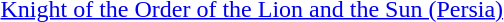<table>
<tr>
<td rowspan=2 style="width:60px; vertical-align:top;"></td>
<td><a href='#'>Knight of the Order of the Lion and the Sun (Persia)</a></td>
</tr>
<tr>
<td></td>
</tr>
</table>
